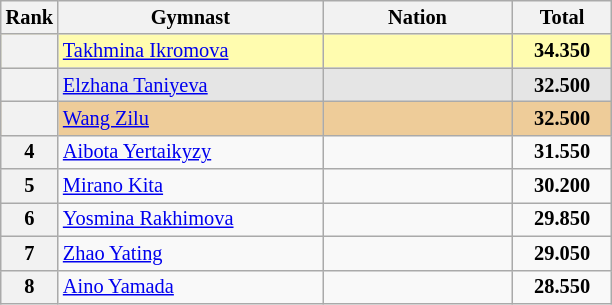<table class="wikitable sortable" style="text-align:center; font-size:85%">
<tr>
<th scope="col" style="width:20px;">Rank</th>
<th ! scope="col" style="width:170px;">Gymnast</th>
<th ! scope="col" style="width:120px;">Nation</th>
<th ! scope="col" style="width:60px;">Total</th>
</tr>
<tr bgcolor=fffcaf>
<th scope=row></th>
<td align=left><a href='#'>Takhmina Ikromova</a></td>
<td style="text-align:left;"></td>
<td><strong>34.350</strong></td>
</tr>
<tr bgcolor=e5e5e5>
<th scope=row></th>
<td align=left><a href='#'>Elzhana Taniyeva</a></td>
<td style="text-align:left;"></td>
<td><strong>32.500</strong></td>
</tr>
<tr bgcolor=eecc99>
<th scope=row></th>
<td align=left><a href='#'>Wang Zilu</a></td>
<td style="text-align:left;"></td>
<td><strong>32.500</strong></td>
</tr>
<tr>
<th scope=row>4</th>
<td align=left><a href='#'>Aibota Yertaikyzy</a></td>
<td style="text-align:left;"></td>
<td><strong>31.550</strong></td>
</tr>
<tr>
<th scope=row>5</th>
<td align=left><a href='#'>Mirano Kita</a></td>
<td style="text-align:left;"></td>
<td><strong>30.200</strong></td>
</tr>
<tr>
<th scope=row>6</th>
<td align=left><a href='#'>Yosmina Rakhimova</a></td>
<td style="text-align:left;"></td>
<td><strong>29.850</strong></td>
</tr>
<tr>
<th scope=row>7</th>
<td align=left><a href='#'>Zhao Yating</a></td>
<td style="text-align:left;"></td>
<td><strong>29.050</strong></td>
</tr>
<tr>
<th scope=row>8</th>
<td align=left><a href='#'>Aino Yamada</a></td>
<td style="text-align:left;"></td>
<td><strong>28.550</strong></td>
</tr>
</table>
